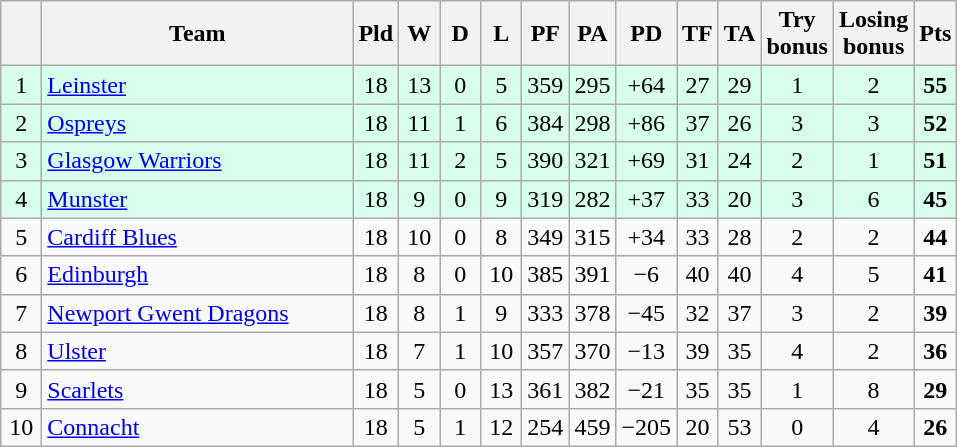<table class="wikitable" style="text-align:center">
<tr>
<th width="20"></th>
<th width="200">Team</th>
<th width="20">Pld</th>
<th width="20">W</th>
<th width="20">D</th>
<th width="20">L</th>
<th width="20">PF</th>
<th width="20">PA</th>
<th width="30">PD</th>
<th width="20">TF</th>
<th width="20">TA</th>
<th width="20">Try bonus</th>
<th width="20">Losing bonus</th>
<th width="20">Pts</th>
</tr>
<tr bgcolor=#d8ffeb>
<td>1</td>
<td align=left> <a href='#'>Leinster</a></td>
<td>18</td>
<td>13</td>
<td>0</td>
<td>5</td>
<td>359</td>
<td>295</td>
<td>+64</td>
<td>27</td>
<td>29</td>
<td>1</td>
<td>2</td>
<td><strong>55</strong></td>
</tr>
<tr bgcolor=#d8ffeb>
<td>2</td>
<td align=left> <a href='#'>Ospreys</a></td>
<td>18</td>
<td>11</td>
<td>1</td>
<td>6</td>
<td>384</td>
<td>298</td>
<td>+86</td>
<td>37</td>
<td>26</td>
<td>3</td>
<td>3</td>
<td><strong>52</strong></td>
</tr>
<tr bgcolor=#d8ffeb>
<td>3</td>
<td align=left> <a href='#'>Glasgow Warriors</a></td>
<td>18</td>
<td>11</td>
<td>2</td>
<td>5</td>
<td>390</td>
<td>321</td>
<td>+69</td>
<td>31</td>
<td>24</td>
<td>2</td>
<td>1</td>
<td><strong>51</strong></td>
</tr>
<tr bgcolor=#d8ffeb>
<td>4</td>
<td align=left> <a href='#'>Munster</a></td>
<td>18</td>
<td>9</td>
<td>0</td>
<td>9</td>
<td>319</td>
<td>282</td>
<td>+37</td>
<td>33</td>
<td>20</td>
<td>3</td>
<td>6</td>
<td><strong>45</strong></td>
</tr>
<tr>
<td>5</td>
<td align=left> <a href='#'>Cardiff Blues</a></td>
<td>18</td>
<td>10</td>
<td>0</td>
<td>8</td>
<td>349</td>
<td>315</td>
<td>+34</td>
<td>33</td>
<td>28</td>
<td>2</td>
<td>2</td>
<td><strong>44</strong></td>
</tr>
<tr>
<td>6</td>
<td align=left> <a href='#'>Edinburgh</a></td>
<td>18</td>
<td>8</td>
<td>0</td>
<td>10</td>
<td>385</td>
<td>391</td>
<td>−6</td>
<td>40</td>
<td>40</td>
<td>4</td>
<td>5</td>
<td><strong>41</strong></td>
</tr>
<tr>
<td>7</td>
<td align=left> <a href='#'>Newport Gwent Dragons</a></td>
<td>18</td>
<td>8</td>
<td>1</td>
<td>9</td>
<td>333</td>
<td>378</td>
<td>−45</td>
<td>32</td>
<td>37</td>
<td>3</td>
<td>2</td>
<td><strong>39</strong></td>
</tr>
<tr>
<td>8</td>
<td align=left> <a href='#'>Ulster</a></td>
<td>18</td>
<td>7</td>
<td>1</td>
<td>10</td>
<td>357</td>
<td>370</td>
<td>−13</td>
<td>39</td>
<td>35</td>
<td>4</td>
<td>2</td>
<td><strong>36</strong></td>
</tr>
<tr>
<td>9</td>
<td align=left> <a href='#'>Scarlets</a></td>
<td>18</td>
<td>5</td>
<td>0</td>
<td>13</td>
<td>361</td>
<td>382</td>
<td>−21</td>
<td>35</td>
<td>35</td>
<td>1</td>
<td>8</td>
<td><strong>29</strong></td>
</tr>
<tr>
<td>10</td>
<td align=left> <a href='#'>Connacht</a></td>
<td>18</td>
<td>5</td>
<td>1</td>
<td>12</td>
<td>254</td>
<td>459</td>
<td>−205</td>
<td>20</td>
<td>53</td>
<td>0</td>
<td>4</td>
<td><strong>26</strong></td>
</tr>
</table>
